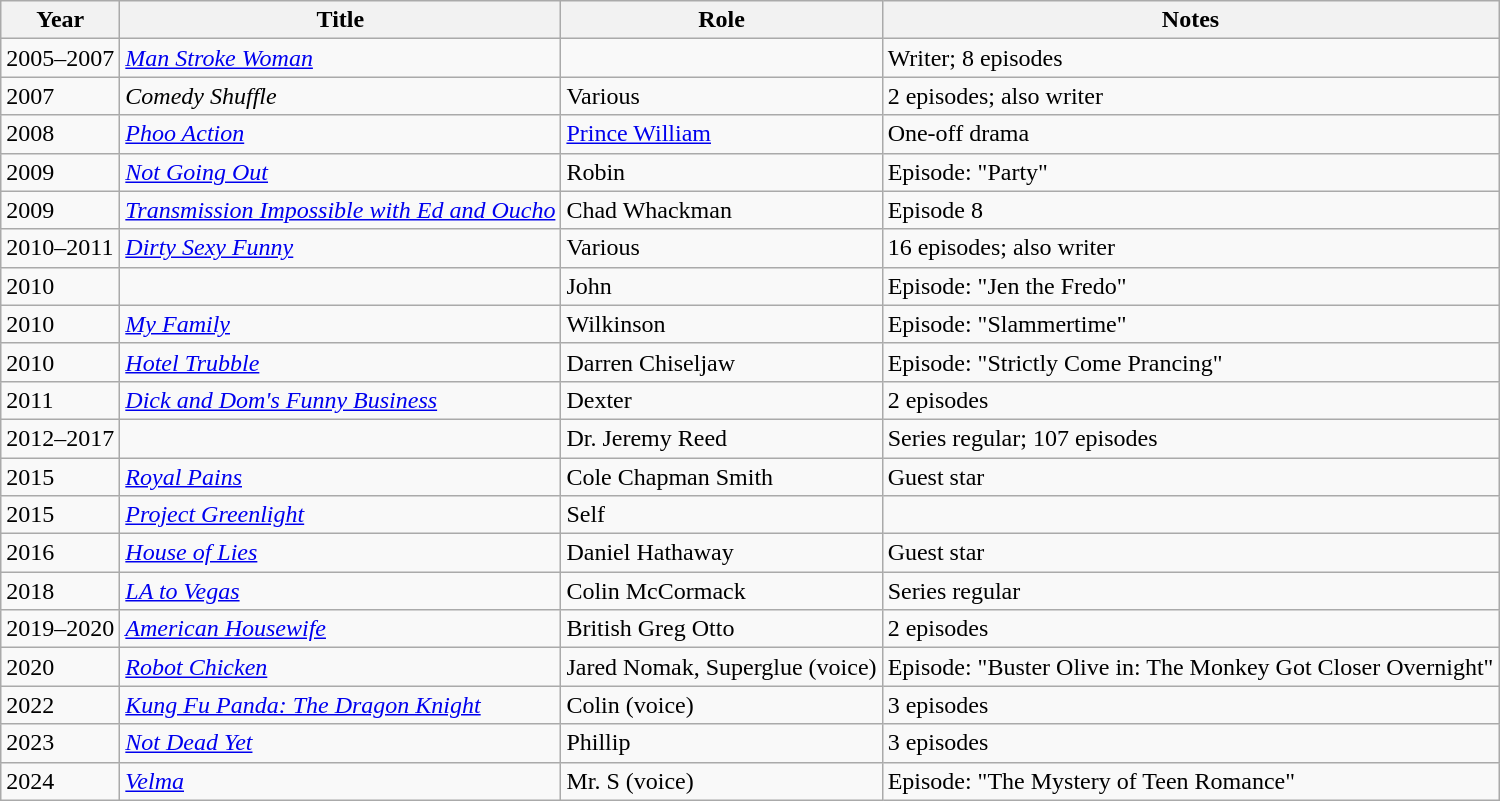<table class="wikitable sortable">
<tr>
<th>Year</th>
<th>Title</th>
<th>Role</th>
<th class="unsortable">Notes</th>
</tr>
<tr>
<td>2005–2007</td>
<td><em><a href='#'>Man Stroke Woman</a></em></td>
<td></td>
<td>Writer; 8 episodes</td>
</tr>
<tr>
<td>2007</td>
<td><em>Comedy Shuffle</em></td>
<td>Various</td>
<td>2 episodes; also writer</td>
</tr>
<tr>
<td>2008</td>
<td><em><a href='#'>Phoo Action</a></em></td>
<td><a href='#'>Prince William</a></td>
<td>One-off drama</td>
</tr>
<tr>
<td>2009</td>
<td><em><a href='#'>Not Going Out</a></em></td>
<td>Robin</td>
<td>Episode: "Party"</td>
</tr>
<tr>
<td>2009</td>
<td><em><a href='#'>Transmission Impossible with Ed and Oucho</a></em></td>
<td>Chad Whackman</td>
<td>Episode 8</td>
</tr>
<tr>
<td>2010–2011</td>
<td><em><a href='#'>Dirty Sexy Funny</a></em></td>
<td>Various</td>
<td>16 episodes; also writer</td>
</tr>
<tr>
<td>2010</td>
<td><em></em></td>
<td>John</td>
<td>Episode: "Jen the Fredo"</td>
</tr>
<tr>
<td>2010</td>
<td><em><a href='#'>My Family</a></em></td>
<td>Wilkinson</td>
<td>Episode: "Slammertime"</td>
</tr>
<tr>
<td>2010</td>
<td><em><a href='#'>Hotel Trubble</a></em></td>
<td>Darren Chiseljaw</td>
<td>Episode: "Strictly Come Prancing"</td>
</tr>
<tr>
<td>2011</td>
<td><em><a href='#'>Dick and Dom's Funny Business</a></em></td>
<td>Dexter</td>
<td>2 episodes</td>
</tr>
<tr>
<td>2012–2017</td>
<td><em></em></td>
<td>Dr. Jeremy Reed</td>
<td>Series regular; 107 episodes</td>
</tr>
<tr>
<td>2015</td>
<td><em><a href='#'>Royal Pains</a></em></td>
<td>Cole Chapman Smith</td>
<td>Guest star</td>
</tr>
<tr>
<td>2015</td>
<td><em><a href='#'>Project Greenlight</a></em></td>
<td>Self</td>
<td></td>
</tr>
<tr>
<td>2016</td>
<td><em><a href='#'>House of Lies</a></em></td>
<td>Daniel Hathaway</td>
<td>Guest star</td>
</tr>
<tr>
<td>2018</td>
<td><em><a href='#'>LA to Vegas</a></em></td>
<td>Colin McCormack</td>
<td>Series regular</td>
</tr>
<tr>
<td>2019–2020</td>
<td><em><a href='#'>American Housewife</a></em></td>
<td>British Greg Otto</td>
<td>2 episodes</td>
</tr>
<tr>
<td>2020</td>
<td><em><a href='#'>Robot Chicken</a></em></td>
<td>Jared Nomak, Superglue (voice)</td>
<td>Episode: "Buster Olive in: The Monkey Got Closer Overnight"</td>
</tr>
<tr>
<td>2022</td>
<td><em><a href='#'>Kung Fu Panda: The Dragon Knight</a></em></td>
<td>Colin (voice)</td>
<td>3 episodes</td>
</tr>
<tr>
<td>2023</td>
<td><em><a href='#'>Not Dead Yet</a></em></td>
<td>Phillip</td>
<td>3 episodes</td>
</tr>
<tr>
<td>2024</td>
<td><em><a href='#'>Velma</a></em></td>
<td>Mr. S (voice)</td>
<td>Episode: "The Mystery of Teen Romance"</td>
</tr>
</table>
